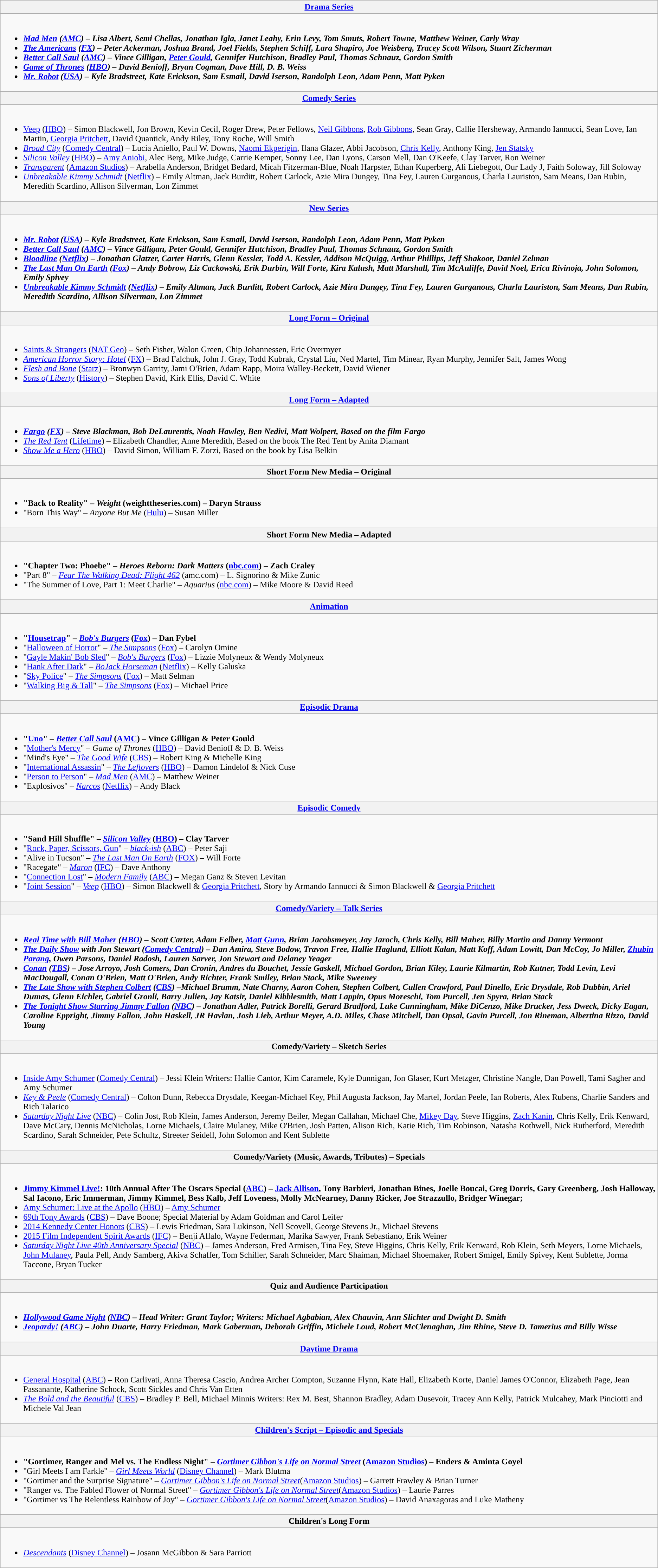<table class=wikitable style="width=100%">
<tr>
<th colspan="2" style="background:"><a href='#'>Drama Series</a></th>
</tr>
<tr>
<td colspan="2" style="vertical-align:top;"><br><ul><li><strong><em><a href='#'>Mad Men</a><em> (<a href='#'>AMC</a>) – Lisa Albert, Semi Chellas, Jonathan Igla, Janet Leahy, Erin Levy, Tom Smuts, Robert Towne, Matthew Weiner, Carly Wray<strong></li><li></em><a href='#'>The Americans</a><em> (<a href='#'>FX</a>) – Peter Ackerman, Joshua Brand, Joel Fields, Stephen Schiff, Lara Shapiro, Joe Weisberg, Tracey Scott Wilson, Stuart Zicherman</li><li></em><a href='#'>Better Call Saul</a><em> (<a href='#'>AMC</a>) – Vince Gilligan, <a href='#'>Peter Gould</a>, Gennifer Hutchison, Bradley Paul, Thomas Schnauz, Gordon Smith</li><li></em><a href='#'>Game of Thrones</a><em> (<a href='#'>HBO</a>) – David Benioff, Bryan Cogman, Dave Hill, D. B. Weiss</li><li></em><a href='#'>Mr. Robot</a><em> (<a href='#'>USA</a>) – Kyle Bradstreet, Kate Erickson, Sam Esmail, David Iserson, Randolph Leon, Adam Penn, Matt Pyken</li></ul></td>
</tr>
<tr>
<th colspan="2" style="background:"><a href='#'>Comedy Series</a></th>
</tr>
<tr>
<td colspan="2" style="vertical-align:top;"><br><ul><li></em></strong><a href='#'>Veep</a></em> (<a href='#'>HBO</a>) – Simon Blackwell, Jon Brown, Kevin Cecil, Roger Drew, Peter Fellows, <a href='#'>Neil Gibbons</a>, <a href='#'>Rob Gibbons</a>, Sean Gray, Callie Hersheway, Armando Iannucci, Sean Love, Ian Martin, <a href='#'>Georgia Pritchett</a>, David Quantick, Andy Riley, Tony Roche, Will Smith</strong></li><li><em><a href='#'>Broad City</a></em> (<a href='#'>Comedy Central</a>) – Lucia Aniello, Paul W. Downs, <a href='#'>Naomi Ekperigin</a>, Ilana Glazer, Abbi Jacobson, <a href='#'>Chris Kelly</a>, Anthony King, <a href='#'>Jen Statsky</a></li><li><em><a href='#'>Silicon Valley</a></em> (<a href='#'>HBO</a>) – <a href='#'>Amy Aniobi</a>, Alec Berg, Mike Judge, Carrie Kemper, Sonny Lee, Dan Lyons, Carson Mell, Dan O'Keefe, Clay Tarver, Ron Weiner</li><li><em><a href='#'>Transparent</a></em> (<a href='#'>Amazon Studios</a>) – Arabella Anderson, Bridget Bedard, Micah Fitzerman-Blue, Noah Harpster, Ethan Kuperberg, Ali Liebegott, Our Lady J, Faith Soloway, Jill Soloway</li><li><em><a href='#'>Unbreakable Kimmy Schmidt</a></em> (<a href='#'>Netflix</a>) – Emily Altman, Jack Burditt, Robert Carlock, Azie Mira Dungey, Tina Fey, Lauren Gurganous, Charla Lauriston, Sam Means, Dan Rubin, Meredith Scardino, Allison Silverman, Lon Zimmet</li></ul></td>
</tr>
<tr>
<th colspan="2" style="background:"><a href='#'>New Series</a></th>
</tr>
<tr>
<td colspan="2" style="vertical-align:top;"><br><ul><li><strong><em><a href='#'>Mr. Robot</a><em> (<a href='#'>USA</a>) – Kyle Bradstreet, Kate Erickson, Sam Esmail, David Iserson, Randolph Leon, Adam Penn, Matt Pyken<strong></li><li></em><a href='#'>Better Call Saul</a><em> (<a href='#'>AMC</a>) – Vince Gilligan, Peter Gould, Gennifer Hutchison, Bradley Paul, Thomas Schnauz, Gordon Smith</li><li></em><a href='#'>Bloodline</a><em> (<a href='#'>Netflix</a>) – Jonathan Glatzer, Carter Harris, Glenn Kessler, Todd A. Kessler, Addison McQuigg, Arthur Phillips, Jeff Shakoor, Daniel Zelman</li><li></em><a href='#'>The Last Man On Earth</a><em> (<a href='#'>Fox</a>) – Andy Bobrow, Liz Cackowski, Erik Durbin, Will Forte, Kira Kalush, Matt Marshall, Tim McAuliffe, David Noel, Erica Rivinoja, John Solomon, Emily Spivey</li><li></em><a href='#'>Unbreakable Kimmy Schmidt</a><em> (<a href='#'>Netflix</a>) – Emily Altman, Jack Burditt, Robert Carlock, Azie Mira Dungey, Tina Fey, Lauren Gurganous, Charla Lauriston, Sam Means, Dan Rubin, Meredith Scardino, Allison Silverman, Lon Zimmet</li></ul></td>
</tr>
<tr>
<th colspan="2" style="background:"><a href='#'>Long Form – Original</a></th>
</tr>
<tr>
<td colspan="2" style="vertical-align:top;"><br><ul><li></em></strong><a href='#'>Saints & Strangers</a></em> (<a href='#'>NAT Geo</a>) – Seth Fisher, Walon Green, Chip Johannessen, Eric Overmyer</strong></li><li><em><a href='#'>American Horror Story: Hotel</a></em> (<a href='#'>FX</a>) – Brad Falchuk, John J. Gray, Todd Kubrak, Crystal Liu, Ned Martel, Tim Minear, Ryan Murphy, Jennifer Salt, James Wong</li><li><em><a href='#'>Flesh and Bone</a></em> (<a href='#'>Starz</a>) – Bronwyn Garrity, Jami O'Brien, Adam Rapp, Moira Walley-Beckett, David Wiener</li><li><em><a href='#'>Sons of Liberty</a></em> (<a href='#'>History</a>) – Stephen David, Kirk Ellis, David C. White</li></ul></td>
</tr>
<tr>
<th colspan="2" style="background:"><a href='#'>Long Form – Adapted</a></th>
</tr>
<tr>
<td colspan="2" style="vertical-align:top;"><br><ul><li><strong><em><a href='#'>Fargo</a><em> (<a href='#'>FX</a>) – Steve Blackman, Bob DeLaurentis, Noah Hawley, Ben Nedivi, Matt Wolpert, Based on the film </em>Fargo</em></strong></li><li><em><a href='#'>The Red Tent</a></em> (<a href='#'>Lifetime</a>) – Elizabeth Chandler, Anne Meredith, Based on the book The Red Tent by Anita Diamant</li><li><em><a href='#'>Show Me a Hero</a></em> (<a href='#'>HBO</a>) – David Simon, William F. Zorzi, Based on the book by Lisa Belkin</li></ul></td>
</tr>
<tr>
<th colspan="2" style="background:">Short Form New Media – Original</th>
</tr>
<tr>
<td colspan="2" style="vertical-align:top;"><br><ul><li><strong>"Back to Reality" – <em>Weight</em> (weighttheseries.com) – Daryn Strauss</strong></li><li>"Born This Way" – <em>Anyone But Me</em> (<a href='#'>Hulu</a>) – Susan Miller</li></ul></td>
</tr>
<tr>
<th colspan="2" style="background:">Short Form New Media – Adapted</th>
</tr>
<tr>
<td colspan="2" style="vertical-align:top;"><br><ul><li><strong>"Chapter Two: Phoebe" – <em>Heroes Reborn: Dark Matters</em> (<a href='#'>nbc.com</a>) – Zach Craley</strong></li><li>"Part 8" – <em><a href='#'>Fear The Walking Dead: Flight 462</a></em> (amc.com) – L. Signorino & Mike Zunic</li><li>"The Summer of Love, Part 1: Meet Charlie" – <em>Aquarius</em> (<a href='#'>nbc.com</a>) – Mike Moore & David Reed</li></ul></td>
</tr>
<tr>
<th colspan="2" style="background:"><a href='#'>Animation</a></th>
</tr>
<tr>
<td colspan="2" style="vertical-align:top;"><br><ul><li><strong>"<a href='#'>Housetrap</a>" – <em><a href='#'>Bob's Burgers</a></em> (<a href='#'>Fox</a>) – Dan Fybel</strong></li><li>"<a href='#'>Halloween of Horror</a>" – <em><a href='#'>The Simpsons</a></em> (<a href='#'>Fox</a>) – Carolyn Omine</li><li>"<a href='#'>Gayle Makin' Bob Sled</a>" – <em><a href='#'>Bob's Burgers</a></em> (<a href='#'>Fox</a>) – Lizzie Molyneux & Wendy Molyneux</li><li>"<a href='#'>Hank After Dark</a>" – <em><a href='#'>BoJack Horseman</a></em> (<a href='#'>Netflix</a>) – Kelly Galuska</li><li>"<a href='#'>Sky Police</a>" – <em><a href='#'>The Simpsons</a></em> (<a href='#'>Fox</a>) – Matt Selman</li><li>"<a href='#'>Walking Big & Tall</a>" – <em><a href='#'>The Simpsons</a></em> (<a href='#'>Fox</a>) – Michael Price</li></ul></td>
</tr>
<tr>
<th colspan="2" style="background:"><a href='#'>Episodic Drama</a></th>
</tr>
<tr>
<td colspan="2" style="vertical-align:top;"><br><ul><li><strong>"<a href='#'>Uno</a>" – <em><a href='#'>Better Call Saul</a></em> (<a href='#'>AMC</a>) – Vince Gilligan & Peter Gould</strong></li><li>"<a href='#'>Mother's Mercy</a>" – <em>Game of Thrones</em> (<a href='#'>HBO</a>) – David Benioff & D. B. Weiss</li><li>"Mind's Eye" – <em><a href='#'>The Good Wife</a></em> (<a href='#'>CBS</a>) – Robert King & Michelle King</li><li>"<a href='#'>International Assassin</a>" – <em><a href='#'>The Leftovers</a></em> (<a href='#'>HBO</a>) – Damon Lindelof & Nick Cuse</li><li>"<a href='#'>Person to Person</a>" – <em><a href='#'>Mad Men</a></em> (<a href='#'>AMC</a>) – Matthew Weiner</li><li>"Explosivos" – <em><a href='#'>Narcos</a></em> (<a href='#'>Netflix</a>) – Andy Black</li></ul></td>
</tr>
<tr>
<th colspan="2" style="background:"><a href='#'>Episodic Comedy</a></th>
</tr>
<tr>
<td colspan="2" style="vertical-align:top;"><br><ul><li><strong>"Sand Hill Shuffle" – <em><a href='#'>Silicon Valley</a></em> (<a href='#'>HBO</a>) – Clay Tarver</strong></li><li>"<a href='#'>Rock, Paper, Scissors, Gun</a>" – <em><a href='#'>black-ish</a></em> (<a href='#'>ABC</a>) – Peter Saji</li><li>"Alive in Tucson" – <em><a href='#'>The Last Man On Earth</a></em> (<a href='#'>FOX</a>) – Will Forte</li><li>"Racegate" – <em><a href='#'>Maron</a></em> (<a href='#'>IFC</a>) – Dave Anthony</li><li>"<a href='#'>Connection Lost</a>" – <em><a href='#'>Modern Family</a></em> (<a href='#'>ABC</a>) – Megan Ganz & Steven Levitan</li><li>"<a href='#'>Joint Session</a>" – <em><a href='#'>Veep</a></em> (<a href='#'>HBO</a>) – Simon Blackwell & <a href='#'>Georgia Pritchett</a>, Story by Armando Iannucci & Simon Blackwell & <a href='#'>Georgia Pritchett</a></li></ul></td>
</tr>
<tr>
<th colspan="2" style="background:"><a href='#'>Comedy/Variety – Talk Series</a></th>
</tr>
<tr>
<td colspan="2" style="vertical-align:top;"><br><ul><li><strong><em><a href='#'>Real Time with Bill Maher</a><em> (<a href='#'>HBO</a>) – Scott Carter, Adam Felber, <a href='#'>Matt Gunn</a>, Brian Jacobsmeyer, Jay Jaroch, Chris Kelly, Bill Maher, Billy Martin and Danny Vermont<strong></li><li></em><a href='#'>The Daily Show</a> with Jon Stewart<em> (<a href='#'>Comedy Central</a>) – Dan Amira, Steve Bodow, Travon Free, Hallie Haglund, Elliott Kalan, Matt Koff, Adam Lowitt, Dan McCoy, Jo Miller, <a href='#'>Zhubin Parang</a>, Owen Parsons, Daniel Radosh, Lauren Sarver, Jon Stewart and Delaney Yeager</li><li></em><a href='#'>Conan</a><em> (<a href='#'>TBS</a>) – Jose Arroyo, Josh Comers, Dan Cronin, Andres du Bouchet, Jessie Gaskell, Michael Gordon, Brian Kiley, Laurie Kilmartin, Rob Kutner, Todd Levin, Levi MacDougall, Conan O'Brien, Matt O'Brien, Andy Richter, Frank Smiley, Brian Stack, Mike Sweeney</li><li></em><a href='#'>The Late Show with Stephen Colbert</a><em> (<a href='#'>CBS</a>) –Michael Brumm, Nate Charny, Aaron Cohen, Stephen Colbert, Cullen Crawford, Paul Dinello, Eric Drysdale, Rob Dubbin, Ariel Dumas, Glenn Eichler, Gabriel Gronli, Barry Julien, Jay Katsir, Daniel Kibblesmith, Matt Lappin, Opus Moreschi, Tom Purcell, Jen Spyra, Brian Stack</li><li></em><a href='#'>The Tonight Show Starring Jimmy Fallon</a><em> (<a href='#'>NBC</a>) – Jonathan Adler, Patrick Borelli, Gerard Bradford, Luke Cunningham, Mike DiCenzo, Mike Drucker, Jess Dweck, Dicky Eagan, Caroline Eppright, Jimmy Fallon, John Haskell, JR Havlan, Josh Lieb, Arthur Meyer, A.D. Miles, Chase Mitchell, Dan Opsal, Gavin Purcell, Jon Rineman, Albertina Rizzo, David Young</li></ul></td>
</tr>
<tr>
<th colspan="2" style="background:">Comedy/Variety – Sketch Series</th>
</tr>
<tr>
<td colspan="2" style="vertical-align:top;"><br><ul><li></em></strong><a href='#'>Inside Amy Schumer</a></em> (<a href='#'>Comedy Central</a>) – Jessi Klein Writers: Hallie Cantor, Kim Caramele, Kyle Dunnigan, Jon Glaser, Kurt Metzger, Christine Nangle, Dan Powell, Tami Sagher and Amy Schumer</strong></li><li><em><a href='#'>Key & Peele</a></em> (<a href='#'>Comedy Central</a>) – Colton Dunn, Rebecca Drysdale, Keegan-Michael Key, Phil Augusta Jackson, Jay Martel, Jordan Peele, Ian Roberts, Alex Rubens, Charlie Sanders and Rich Talarico</li><li><em><a href='#'>Saturday Night Live</a></em> (<a href='#'>NBC</a>) – Colin Jost, Rob Klein, James Anderson, Jeremy Beiler, Megan Callahan, Michael Che, <a href='#'>Mikey Day</a>, Steve Higgins, <a href='#'>Zach Kanin</a>, Chris Kelly, Erik Kenward, Dave McCary, Dennis McNicholas, Lorne Michaels, Claire Mulaney, Mike O'Brien, Josh Patten, Alison Rich, Katie Rich, Tim Robinson, Natasha Rothwell, Nick Rutherford, Meredith Scardino, Sarah Schneider, Pete Schultz, Streeter Seidell, John Solomon and Kent Sublette</li></ul></td>
</tr>
<tr>
<th colspan="2" style="background:">Comedy/Variety (Music, Awards, Tributes) – Specials</th>
</tr>
<tr>
<td colspan="2" style="vertical-align:top;"><br><ul><li><strong><a href='#'>Jimmy Kimmel Live!</a>: 10th Annual After The Oscars Special (<a href='#'>ABC</a>) – <a href='#'>Jack Allison</a>, Tony Barbieri, Jonathan Bines, Joelle Boucai, Greg Dorris, Gary Greenberg, Josh Halloway, Sal Iacono, Eric Immerman, Jimmy Kimmel, Bess Kalb, Jeff Loveness, Molly McNearney, Danny Ricker, Joe Strazzullo, Bridger Winegar;</strong></li><li><a href='#'>Amy Schumer: Live at the Apollo</a> (<a href='#'>HBO</a>) – <a href='#'>Amy Schumer</a></li><li><a href='#'>69th Tony Awards</a> (<a href='#'>CBS</a>) – Dave Boone; Special Material by Adam Goldman and Carol Leifer</li><li><a href='#'>2014 Kennedy Center Honors</a> (<a href='#'>CBS</a>) – Lewis Friedman, Sara Lukinson, Nell Scovell, George Stevens Jr., Michael Stevens</li><li><a href='#'>2015 Film Independent Spirit Awards</a> (<a href='#'>IFC</a>) – Benji Aflalo, Wayne Federman, Marika Sawyer, Frank Sebastiano, Erik Weiner</li><li><em><a href='#'>Saturday Night Live 40th Anniversary Special</a></em> (<a href='#'>NBC</a>) – James Anderson, Fred Armisen, Tina Fey, Steve Higgins, Chris Kelly, Erik Kenward, Rob Klein, Seth Meyers, Lorne Michaels, <a href='#'>John Mulaney</a>, Paula Pell, Andy Samberg, Akiva Schaffer, Tom Schiller, Sarah Schneider, Marc Shaiman, Michael Shoemaker, Robert Smigel, Emily Spivey, Kent Sublette, Jorma Taccone, Bryan Tucker</li></ul></td>
</tr>
<tr>
<th colspan="2" style="background:">Quiz and Audience Participation</th>
</tr>
<tr>
<td colspan="2" style="vertical-align:top;"><br><ul><li><strong><em><a href='#'>Hollywood Game Night</a><em> (<a href='#'>NBC</a>) – Head Writer: Grant Taylor; Writers: Michael Agbabian, Alex Chauvin, Ann Slichter and Dwight D. Smith<strong></li><li></em><a href='#'>Jeopardy!</a><em> (<a href='#'>ABC</a>) – John Duarte, Harry Friedman, Mark Gaberman, Deborah Griffin, Michele Loud, Robert McClenaghan, Jim Rhine, Steve D. Tamerius and Billy Wisse</li></ul></td>
</tr>
<tr>
<th colspan="2" style="background:"><a href='#'>Daytime Drama</a></th>
</tr>
<tr>
<td colspan="2" style="vertical-align:top;"><br><ul><li></em></strong><a href='#'>General Hospital</a></em> (<a href='#'>ABC</a>) – Ron Carlivati, Anna Theresa Cascio, Andrea Archer Compton, Suzanne Flynn, Kate Hall, Elizabeth Korte, Daniel James O'Connor, Elizabeth Page, Jean Passanante, Katherine Schock, Scott Sickles and Chris Van Etten</strong></li><li><em><a href='#'>The Bold and the Beautiful</a></em> (<a href='#'>CBS</a>) – Bradley P. Bell, Michael Minnis Writers: Rex M. Best, Shannon Bradley, Adam Dusevoir, Tracey Ann Kelly, Patrick Mulcahey, Mark Pinciotti and Michele Val Jean</li></ul></td>
</tr>
<tr>
<th colspan="2" style="background:"><a href='#'>Children's Script – Episodic and Specials</a></th>
</tr>
<tr>
<td colspan="2" style="vertical-align:top;"><br><ul><li><strong>"Gortimer, Ranger and Mel vs. The Endless Night" – <em><a href='#'>Gortimer Gibbon's Life on Normal Street</a></em> (<a href='#'>Amazon Studios</a>) – Enders & Aminta Goyel</strong></li><li>"Girl Meets I am Farkle" – <em><a href='#'>Girl Meets World</a></em> (<a href='#'>Disney Channel</a>) – Mark Blutma</li><li>"Gortimer and the Surprise Signature" – <em><a href='#'>Gortimer Gibbon's Life on Normal Street</a></em>(<a href='#'>Amazon Studios</a>) – Garrett Frawley & Brian Turner</li><li>"Ranger vs. The Fabled Flower of Normal Street" – <em><a href='#'>Gortimer Gibbon's Life on Normal Street</a></em>(<a href='#'>Amazon Studios</a>) – Laurie Parres</li><li>"Gortimer vs The Relentless Rainbow of Joy" – <em><a href='#'>Gortimer Gibbon's Life on Normal Street</a></em>(<a href='#'>Amazon Studios</a>) – David Anaxagoras and Luke Matheny</li></ul></td>
</tr>
<tr>
<th colspan="2" style="background:">Children's Long Form</th>
</tr>
<tr>
<td colspan="2" style="vertical-align:top;"><br><ul><li><em><a href='#'>Descendants</a></em> (<a href='#'>Disney Channel</a>) – Josann McGibbon & Sara Parriott</li></ul></td>
</tr>
</table>
